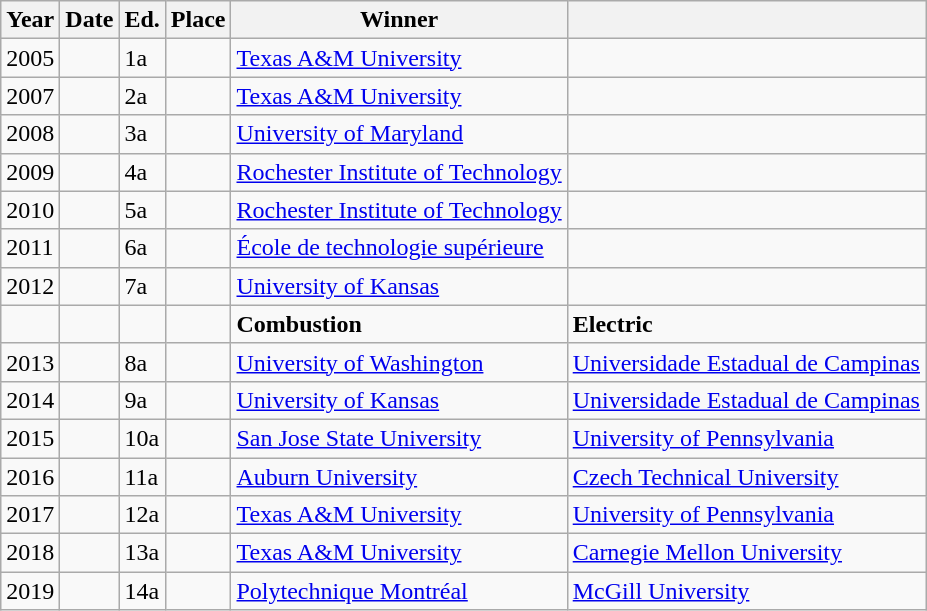<table class="wikitable">
<tr>
<th>Year</th>
<th>Date</th>
<th>Ed.</th>
<th>Place</th>
<th>Winner</th>
<th></th>
</tr>
<tr>
<td>2005</td>
<td></td>
<td>1a</td>
<td></td>
<td> <a href='#'>Texas A&M University</a></td>
<td></td>
</tr>
<tr>
<td>2007</td>
<td></td>
<td>2a</td>
<td></td>
<td> <a href='#'>Texas A&M University</a></td>
<td></td>
</tr>
<tr>
<td>2008</td>
<td></td>
<td>3a</td>
<td></td>
<td> <a href='#'>University of Maryland</a></td>
<td></td>
</tr>
<tr>
<td>2009</td>
<td></td>
<td>4a</td>
<td></td>
<td> <a href='#'>Rochester Institute of Technology</a></td>
<td></td>
</tr>
<tr>
<td>2010</td>
<td></td>
<td>5a</td>
<td></td>
<td> <a href='#'>Rochester Institute of Technology</a></td>
<td></td>
</tr>
<tr>
<td>2011</td>
<td></td>
<td>6a</td>
<td></td>
<td> <a href='#'>École de technologie supérieure</a></td>
<td></td>
</tr>
<tr>
<td>2012</td>
<td></td>
<td>7a</td>
<td></td>
<td> <a href='#'>University of Kansas</a></td>
<td></td>
</tr>
<tr>
<td></td>
<td></td>
<td></td>
<td></td>
<td><strong>Combustion</strong></td>
<td><strong>Electric</strong></td>
</tr>
<tr>
<td>2013</td>
<td></td>
<td>8a</td>
<td></td>
<td> <a href='#'>University of Washington</a></td>
<td> <a href='#'>Universidade Estadual de Campinas</a></td>
</tr>
<tr>
<td>2014</td>
<td></td>
<td>9a</td>
<td></td>
<td> <a href='#'>University of Kansas</a></td>
<td> <a href='#'>Universidade Estadual de Campinas</a></td>
</tr>
<tr>
<td>2015</td>
<td></td>
<td>10a</td>
<td></td>
<td> <a href='#'>San Jose State University</a></td>
<td> <a href='#'>University of Pennsylvania</a></td>
</tr>
<tr>
<td>2016</td>
<td></td>
<td>11a</td>
<td></td>
<td> <a href='#'>Auburn University</a></td>
<td> <a href='#'>Czech Technical University</a></td>
</tr>
<tr>
<td>2017</td>
<td></td>
<td>12a</td>
<td></td>
<td> <a href='#'>Texas A&M University</a></td>
<td> <a href='#'>University of Pennsylvania</a></td>
</tr>
<tr>
<td>2018</td>
<td></td>
<td>13a</td>
<td></td>
<td> <a href='#'>Texas A&M University</a></td>
<td> <a href='#'>Carnegie Mellon University</a></td>
</tr>
<tr>
<td>2019</td>
<td></td>
<td>14a</td>
<td></td>
<td> <a href='#'>Polytechnique Montréal</a></td>
<td> <a href='#'>McGill University</a></td>
</tr>
</table>
